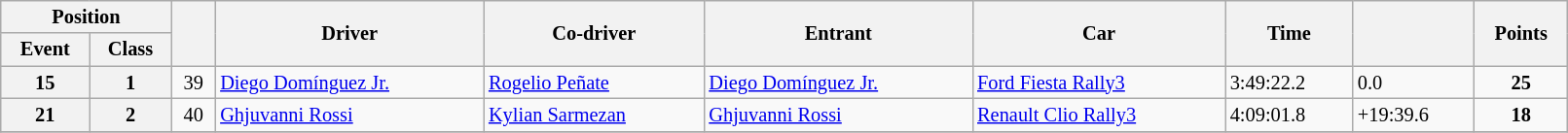<table class="wikitable" width=85% style="font-size: 85%;">
<tr>
<th colspan="2">Position</th>
<th rowspan="2"></th>
<th rowspan="2">Driver</th>
<th rowspan="2">Co-driver</th>
<th rowspan="2">Entrant</th>
<th rowspan="2">Car</th>
<th rowspan="2">Time</th>
<th rowspan="2"></th>
<th rowspan="2">Points</th>
</tr>
<tr>
<th>Event</th>
<th>Class</th>
</tr>
<tr>
<th>15</th>
<th>1</th>
<td align="center">39</td>
<td><a href='#'>Diego Domínguez Jr.</a></td>
<td><a href='#'>Rogelio Peñate</a></td>
<td><a href='#'>Diego Domínguez Jr.</a></td>
<td><a href='#'>Ford Fiesta Rally3</a></td>
<td>3:49:22.2</td>
<td>0.0</td>
<td align="center"><strong>25</strong></td>
</tr>
<tr>
<th>21</th>
<th>2</th>
<td align="center">40</td>
<td><a href='#'>Ghjuvanni Rossi</a></td>
<td><a href='#'>Kylian Sarmezan</a></td>
<td><a href='#'>Ghjuvanni Rossi</a></td>
<td><a href='#'>Renault Clio Rally3</a></td>
<td>4:09:01.8</td>
<td>+19:39.6</td>
<td align="center"><strong>18</strong></td>
</tr>
<tr>
</tr>
</table>
